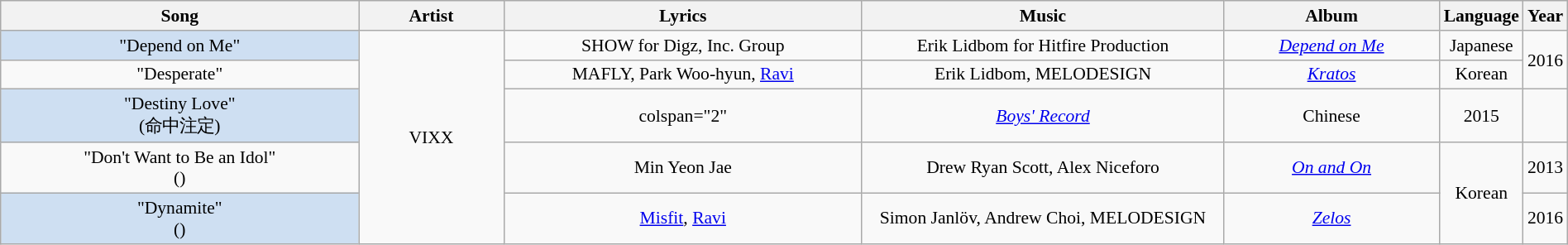<table class="wikitable sortable" style="margin:0.5em auto; clear:both; font-size:.9em; text-align:center; width:100%">
<tr>
<th style="width:25%">Song</th>
<th style="width:10%">Artist</th>
<th class="unsortable" style="width:25%">Lyrics</th>
<th class="unsortable" style="width:25%">Music</th>
<th style="width:25%">Album</th>
<th style="width:25%">Language</th>
<th style="width:25%">Year</th>
</tr>
<tr>
<td style="background:#CEDFF2;">"Depend on Me"</td>
<td rowspan="5">VIXX</td>
<td>SHOW for Digz, Inc. Group</td>
<td>Erik Lidbom for Hitfire Production</td>
<td><em><a href='#'>Depend on Me</a></em></td>
<td>Japanese</td>
<td rowspan="2">2016</td>
</tr>
<tr>
<td>"Desperate"</td>
<td>MAFLY, Park Woo-hyun, <a href='#'>Ravi</a></td>
<td>Erik Lidbom, MELODESIGN</td>
<td><em><a href='#'>Kratos</a></em></td>
<td>Korean</td>
</tr>
<tr>
<td style="background:#CEDFF2;">"Destiny Love"<br>(命中注定)</td>
<td>colspan="2" </td>
<td><em><a href='#'>Boys' Record</a></em></td>
<td>Chinese</td>
<td>2015</td>
</tr>
<tr>
<td>"Don't Want to Be an Idol"<br>()</td>
<td>Min Yeon Jae</td>
<td>Drew Ryan Scott, Alex Niceforo</td>
<td><em><a href='#'>On and On</a></em></td>
<td rowspan="2">Korean</td>
<td>2013</td>
</tr>
<tr>
<td style="background:#CEDFF2;">"Dynamite"<br>()</td>
<td><a href='#'>Misfit</a>, <a href='#'>Ravi</a></td>
<td>Simon Janlöv, Andrew Choi, MELODESIGN</td>
<td><em><a href='#'>Zelos</a></em></td>
<td>2016</td>
</tr>
</table>
